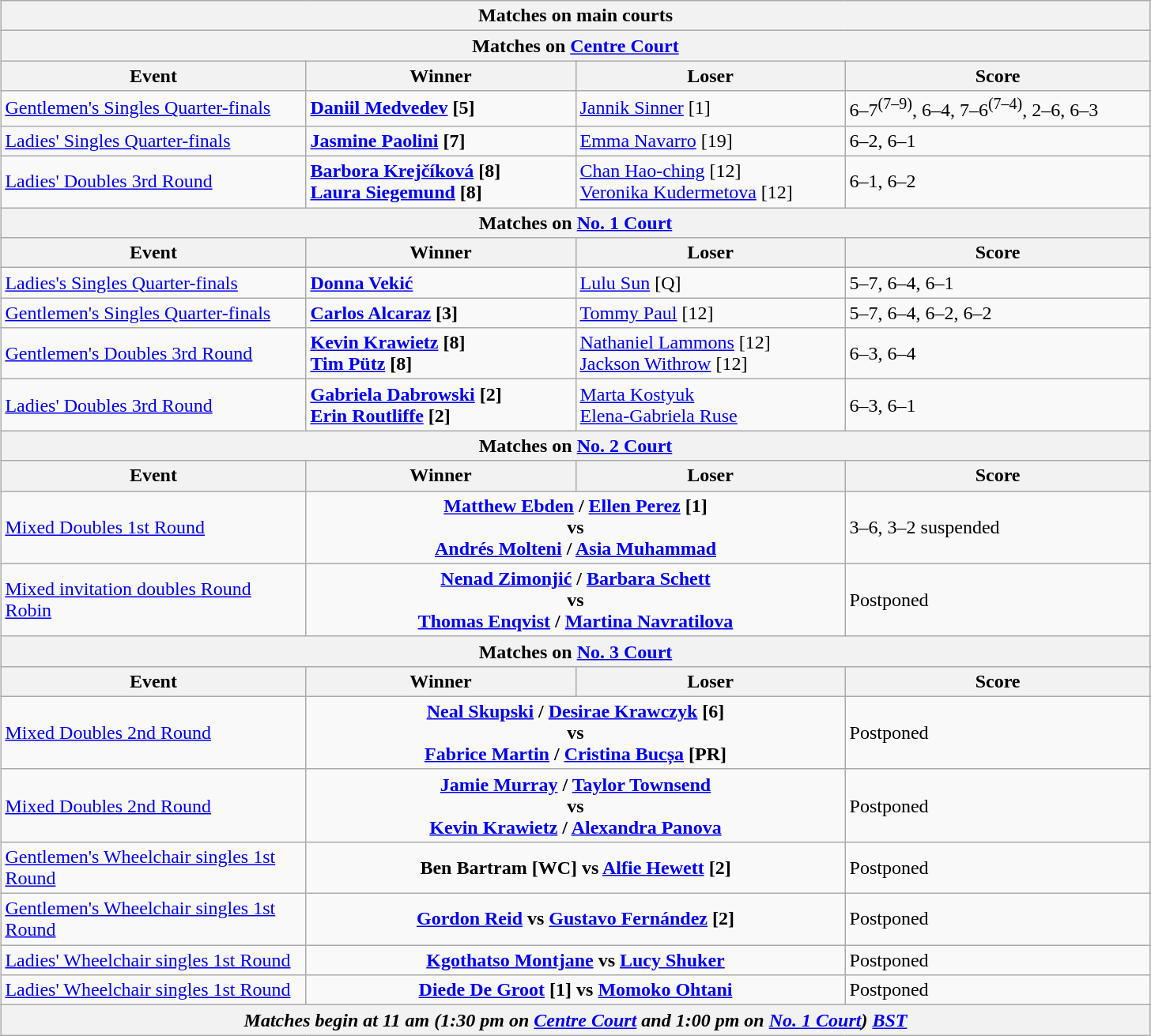<table class="wikitable collapsible uncollapsed" style="margin:auto;">
<tr>
<th colspan="4" style="white-space:nowrap;">Matches on main courts</th>
</tr>
<tr>
<th colspan="4">Matches on <a href='#'>Centre Court</a></th>
</tr>
<tr>
<th width="250">Event</th>
<th width="220">Winner</th>
<th width="220">Loser</th>
<th width="250">Score</th>
</tr>
<tr>
<td><a href='#'>Gentlemen's Singles Quarter-finals</a></td>
<td><strong> <a href='#'>Daniil Medvedev</a> [5]</strong></td>
<td> <a href='#'>Jannik Sinner</a> [1]</td>
<td>6–7<sup>(7–9)</sup>, 6–4, 7–6<sup>(7–4)</sup>, 2–6, 6–3</td>
</tr>
<tr>
<td><a href='#'>Ladies' Singles Quarter-finals</a></td>
<td><strong> <a href='#'>Jasmine Paolini</a> [7]</strong></td>
<td> <a href='#'>Emma Navarro</a> [19]</td>
<td>6–2, 6–1</td>
</tr>
<tr>
<td><a href='#'>Ladies' Doubles 3rd Round</a></td>
<td><strong> <a href='#'>Barbora Krejčíková</a> [8] <br>  <a href='#'>Laura Siegemund</a> [8]</strong></td>
<td> <a href='#'>Chan Hao-ching</a> [12] <br>  <a href='#'>Veronika Kudermetova</a> [12]</td>
<td>6–1, 6–2</td>
</tr>
<tr>
<th colspan="4">Matches on <a href='#'>No. 1 Court</a></th>
</tr>
<tr>
<th width="220">Event</th>
<th width="220">Winner</th>
<th width="220">Loser</th>
<th width="250">Score</th>
</tr>
<tr>
<td><a href='#'>Ladies's Singles Quarter-finals</a></td>
<td><strong> <a href='#'>Donna Vekić</a></strong></td>
<td> <a href='#'>Lulu Sun</a> [Q]</td>
<td>5–7, 6–4, 6–1</td>
</tr>
<tr>
<td><a href='#'>Gentlemen's Singles Quarter-finals</a></td>
<td><strong> <a href='#'>Carlos Alcaraz</a> [3]</strong></td>
<td> <a href='#'>Tommy Paul</a> [12]</td>
<td>5–7, 6–4, 6–2, 6–2</td>
</tr>
<tr>
<td><a href='#'>Gentlemen's Doubles 3rd Round</a></td>
<td><strong> <a href='#'>Kevin Krawietz</a> [8] <br>  <a href='#'>Tim Pütz</a> [8]</strong></td>
<td> <a href='#'>Nathaniel Lammons</a> [12] <br>  <a href='#'>Jackson Withrow</a> [12]</td>
<td>6–3, 6–4</td>
</tr>
<tr>
<td><a href='#'>Ladies' Doubles 3rd Round</a></td>
<td><strong> <a href='#'>Gabriela Dabrowski</a> [2] <br>  <a href='#'>Erin Routliffe</a> [2]</strong></td>
<td> <a href='#'>Marta Kostyuk</a> <br>   <a href='#'>Elena-Gabriela Ruse</a></td>
<td>6–3, 6–1</td>
</tr>
<tr>
<th colspan="4">Matches on <a href='#'>No. 2 Court</a></th>
</tr>
<tr>
<th width="250">Event</th>
<th width="220">Winner</th>
<th width="220">Loser</th>
<th width="220">Score</th>
</tr>
<tr>
<td><a href='#'>Mixed Doubles 1st Round</a></td>
<td colspan="2" align="center"><strong> <a href='#'>Matthew Ebden</a> /  <a href='#'>Ellen Perez</a> [1] <br>vs<br>  <a href='#'>Andrés Molteni</a> /  <a href='#'>Asia Muhammad</a></strong></td>
<td>3–6, 3–2 suspended</td>
</tr>
<tr>
<td><a href='#'>Mixed invitation doubles Round Robin</a></td>
<td colspan="2" align="center"><strong> <a href='#'>Nenad Zimonjić</a> /  <a href='#'>Barbara Schett</a> <br>vs<br> <a href='#'>Thomas Enqvist</a> /  <a href='#'>Martina Navratilova</a></strong></td>
<td>Postponed</td>
</tr>
<tr>
<th colspan="4">Matches on <a href='#'>No. 3 Court</a></th>
</tr>
<tr>
<th width="250">Event</th>
<th width="220">Winner</th>
<th width="220">Loser</th>
<th width="220">Score</th>
</tr>
<tr>
<td><a href='#'>Mixed Doubles 2nd Round</a></td>
<td colspan="2" align="center"><strong> <a href='#'>Neal Skupski</a> /  <a href='#'>Desirae Krawczyk</a> [6] <br>vs<br> <a href='#'>Fabrice Martin</a> /  <a href='#'>Cristina Bucșa</a> [PR]</strong></td>
<td>Postponed</td>
</tr>
<tr>
<td><a href='#'>Mixed Doubles 2nd Round</a></td>
<td colspan="2" align="center"><strong> <a href='#'>Jamie Murray</a> /  <a href='#'>Taylor Townsend</a> <br>vs<br> <a href='#'>Kevin Krawietz</a> /  <a href='#'>Alexandra Panova</a></strong></td>
<td>Postponed</td>
</tr>
<tr>
<td><a href='#'>Gentlemen's Wheelchair singles 1st Round</a></td>
<td colspan="2" align="center"><strong> Ben Bartram [WC] vs  <a href='#'>Alfie Hewett</a> [2]</strong></td>
<td>Postponed</td>
</tr>
<tr>
<td><a href='#'>Gentlemen's Wheelchair singles 1st Round</a></td>
<td colspan="2" align="center"><strong> <a href='#'>Gordon Reid</a> vs  <a href='#'>Gustavo Fernández</a> [2]</strong></td>
<td>Postponed</td>
</tr>
<tr>
<td><a href='#'>Ladies' Wheelchair singles 1st Round</a></td>
<td colspan="2" align="center"><strong> <a href='#'>Kgothatso Montjane</a> vs  <a href='#'>Lucy Shuker</a></strong></td>
<td>Postponed</td>
</tr>
<tr>
<td><a href='#'>Ladies' Wheelchair singles 1st Round</a></td>
<td colspan="2" align="center"><strong> <a href='#'>Diede De Groot</a> [1] vs  <a href='#'>Momoko Ohtani</a></strong></td>
<td>Postponed</td>
</tr>
<tr>
<th colspan=4><em>Matches begin at 11 am (1:30 pm on <a href='#'>Centre Court</a> and 1:00 pm on <a href='#'>No. 1 Court</a>) <a href='#'>BST</a></em></th>
</tr>
</table>
